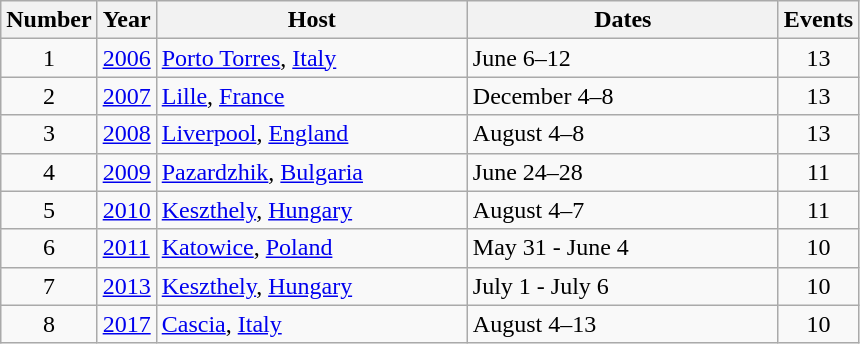<table class="wikitable">
<tr>
<th width=20>Number</th>
<th width=20>Year</th>
<th width=200>Host</th>
<th width=200>Dates</th>
<th width=20>Events</th>
</tr>
<tr>
<td align=center>1</td>
<td><a href='#'>2006</a></td>
<td> <a href='#'>Porto Torres</a>, <a href='#'>Italy</a></td>
<td>June 6–12</td>
<td align=center>13</td>
</tr>
<tr>
<td align=center>2</td>
<td><a href='#'>2007</a></td>
<td> <a href='#'>Lille</a>, <a href='#'>France</a></td>
<td>December 4–8</td>
<td align=center>13</td>
</tr>
<tr>
<td align=center>3</td>
<td><a href='#'>2008</a></td>
<td> <a href='#'>Liverpool</a>, <a href='#'>England</a></td>
<td>August 4–8</td>
<td align=center>13</td>
</tr>
<tr>
<td align=center>4</td>
<td><a href='#'>2009</a></td>
<td> <a href='#'>Pazardzhik</a>, <a href='#'>Bulgaria</a></td>
<td>June 24–28</td>
<td align=center>11</td>
</tr>
<tr>
<td align=center>5</td>
<td><a href='#'>2010</a></td>
<td> <a href='#'>Keszthely</a>, <a href='#'>Hungary</a></td>
<td>August 4–7</td>
<td align=center>11</td>
</tr>
<tr>
<td align=center>6</td>
<td><a href='#'>2011</a></td>
<td> <a href='#'>Katowice</a>, <a href='#'>Poland</a></td>
<td>May 31 - June 4</td>
<td align=center>10</td>
</tr>
<tr>
<td align=center>7</td>
<td><a href='#'>2013</a></td>
<td> <a href='#'>Keszthely</a>, <a href='#'>Hungary</a></td>
<td>July 1 - July 6</td>
<td align=center>10</td>
</tr>
<tr>
<td align=center>8</td>
<td><a href='#'>2017</a></td>
<td> <a href='#'>Cascia</a>, <a href='#'>Italy</a></td>
<td>August 4–13</td>
<td align=center>10</td>
</tr>
</table>
